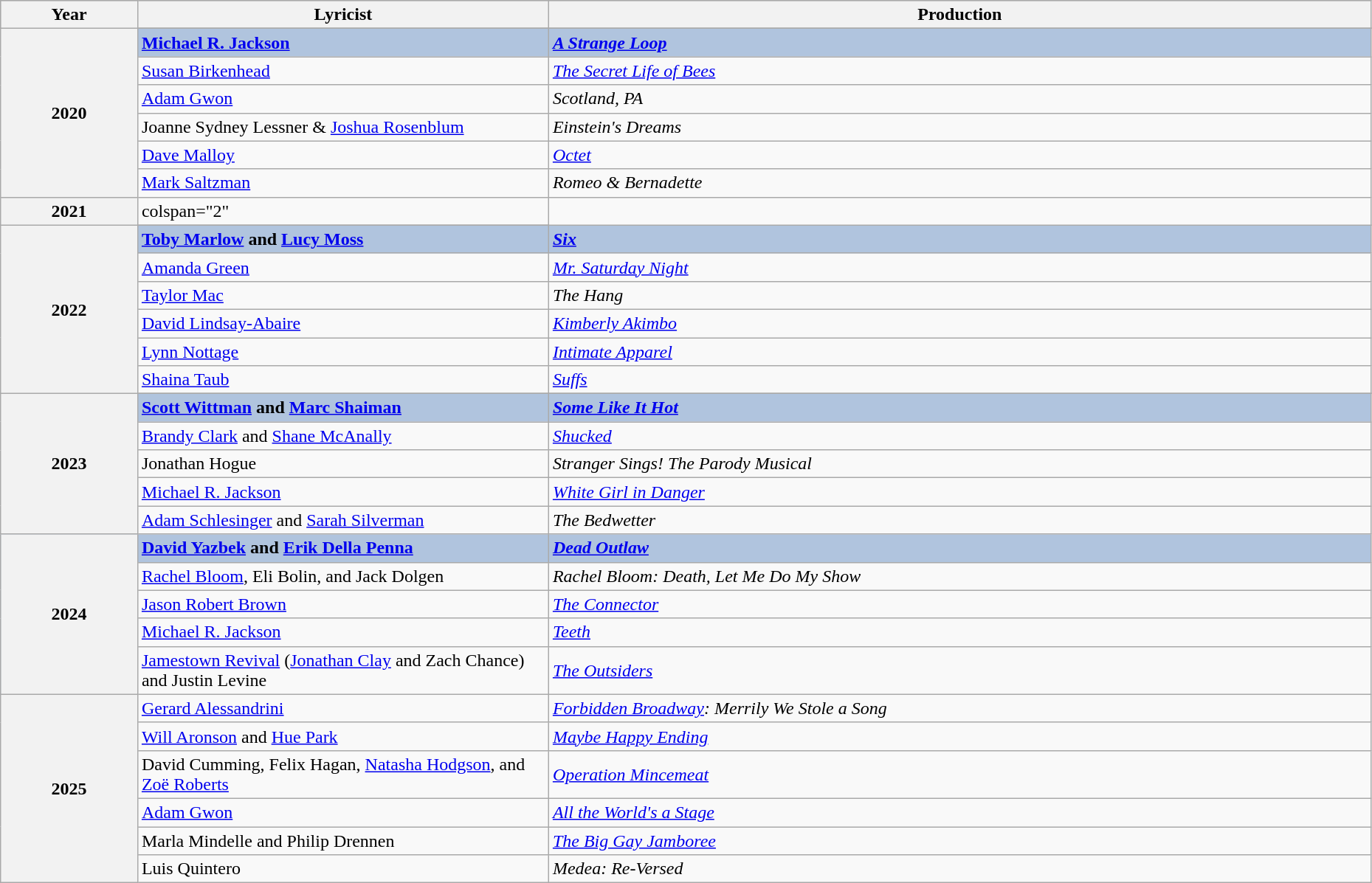<table class="wikitable" style="width:98%;">
<tr style="background:#bebebe;">
<th style="width:10%;">Year</th>
<th style="width:30%;">Lyricist</th>
<th style="width:60%;">Production</th>
</tr>
<tr>
<th rowspan="7">2020</th>
</tr>
<tr style="background:#B0C4DE">
<td><strong><a href='#'>Michael R. Jackson</a></strong></td>
<td><strong><em><a href='#'>A Strange Loop</a></em></strong></td>
</tr>
<tr>
<td><a href='#'>Susan Birkenhead</a></td>
<td><em><a href='#'>The Secret Life of Bees</a></em></td>
</tr>
<tr>
<td><a href='#'>Adam Gwon</a></td>
<td><em>Scotland, PA</em></td>
</tr>
<tr>
<td>Joanne Sydney Lessner & <a href='#'>Joshua Rosenblum</a></td>
<td><em>Einstein's Dreams</em></td>
</tr>
<tr>
<td><a href='#'>Dave Malloy</a></td>
<td><em><a href='#'>Octet</a></em></td>
</tr>
<tr>
<td><a href='#'>Mark Saltzman</a></td>
<td><em>Romeo & Bernadette</em></td>
</tr>
<tr>
<th>2021</th>
<td>colspan="2" </td>
</tr>
<tr>
<th rowspan="7">2022</th>
</tr>
<tr style="background:#B0C4DE">
<td><strong><a href='#'>Toby Marlow</a> and <a href='#'>Lucy Moss</a></strong></td>
<td><strong><em><a href='#'>Six</a></em></strong></td>
</tr>
<tr>
<td><a href='#'>Amanda Green</a></td>
<td><em><a href='#'>Mr. Saturday Night</a></em></td>
</tr>
<tr>
<td><a href='#'>Taylor Mac</a></td>
<td><em>The Hang</em></td>
</tr>
<tr>
<td><a href='#'>David Lindsay-Abaire</a></td>
<td><em><a href='#'>Kimberly Akimbo</a></em></td>
</tr>
<tr>
<td><a href='#'>Lynn Nottage</a></td>
<td><em><a href='#'>Intimate Apparel</a></em></td>
</tr>
<tr>
<td><a href='#'>Shaina Taub</a></td>
<td><em><a href='#'>Suffs</a></em></td>
</tr>
<tr>
<th rowspan="6">2023</th>
</tr>
<tr style="background:#B0C4DE">
<td><strong><a href='#'>Scott Wittman</a> and <a href='#'>Marc Shaiman</a></strong></td>
<td><strong><em><a href='#'>Some Like It Hot</a></em></strong></td>
</tr>
<tr>
<td><a href='#'>Brandy Clark</a> and <a href='#'>Shane McAnally</a></td>
<td><em><a href='#'>Shucked</a></em></td>
</tr>
<tr>
<td>Jonathan Hogue</td>
<td><em>Stranger Sings! The Parody Musical</em></td>
</tr>
<tr>
<td><a href='#'>Michael R. Jackson</a></td>
<td><em><a href='#'>White Girl in Danger</a></em></td>
</tr>
<tr>
<td><a href='#'>Adam Schlesinger</a> and <a href='#'>Sarah Silverman</a></td>
<td><em>The Bedwetter</em></td>
</tr>
<tr style="background:#B0C4DE">
<th rowspan="5">2024</th>
<td><strong><a href='#'>David Yazbek</a> and <a href='#'>Erik Della Penna</a></strong></td>
<td><strong><em><a href='#'>Dead Outlaw</a></em></strong></td>
</tr>
<tr>
<td><a href='#'>Rachel Bloom</a>, Eli Bolin, and Jack Dolgen</td>
<td><em>Rachel Bloom: Death, Let Me Do My Show</em></td>
</tr>
<tr>
<td><a href='#'>Jason Robert Brown</a></td>
<td><em><a href='#'>The Connector</a></em></td>
</tr>
<tr>
<td><a href='#'>Michael R. Jackson</a></td>
<td><em><a href='#'>Teeth</a></em></td>
</tr>
<tr>
<td><a href='#'>Jamestown Revival</a> (<a href='#'>Jonathan Clay</a> and Zach Chance) and Justin Levine</td>
<td><em><a href='#'>The Outsiders</a></em></td>
</tr>
<tr>
<th rowspan=6>2025</th>
<td><a href='#'>Gerard Alessandrini</a></td>
<td><em><a href='#'>Forbidden Broadway</a>: Merrily We Stole a Song</em></td>
</tr>
<tr>
<td><a href='#'>Will Aronson</a> and <a href='#'>Hue Park</a></td>
<td><em><a href='#'>Maybe Happy Ending</a></em></td>
</tr>
<tr>
<td>David Cumming, Felix Hagan, <a href='#'>Natasha Hodgson</a>, and <a href='#'>Zoë Roberts</a></td>
<td><em><a href='#'>Operation Mincemeat</a></em></td>
</tr>
<tr>
<td><a href='#'>Adam Gwon</a></td>
<td><em><a href='#'>All the World's a Stage</a></em></td>
</tr>
<tr>
<td>Marla Mindelle and Philip Drennen</td>
<td><em><a href='#'>The Big Gay Jamboree</a></em></td>
</tr>
<tr>
<td>Luis Quintero</td>
<td><em>Medea: Re-Versed</em></td>
</tr>
</table>
